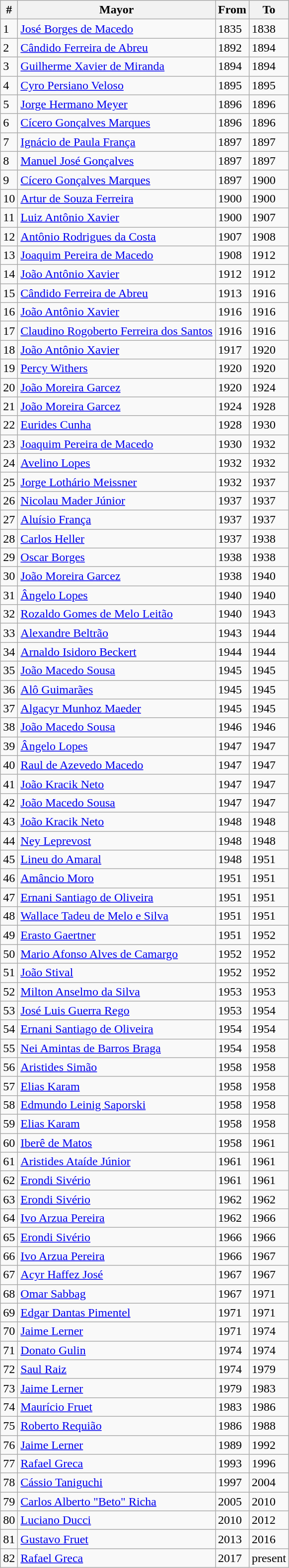<table class="wikitable">
<tr>
<th>#</th>
<th>Mayor</th>
<th>From</th>
<th>To</th>
</tr>
<tr>
<td>1</td>
<td><a href='#'>José Borges de Macedo</a></td>
<td>1835</td>
<td>1838</td>
</tr>
<tr>
<td>2</td>
<td><a href='#'>Cândido Ferreira de Abreu</a></td>
<td>1892</td>
<td>1894</td>
</tr>
<tr>
<td>3</td>
<td><a href='#'>Guilherme Xavier de Miranda</a></td>
<td>1894</td>
<td>1894</td>
</tr>
<tr>
<td>4</td>
<td><a href='#'>Cyro Persiano Veloso</a></td>
<td>1895</td>
<td>1895</td>
</tr>
<tr>
<td>5</td>
<td><a href='#'>Jorge Hermano Meyer</a></td>
<td>1896</td>
<td>1896</td>
</tr>
<tr>
<td>6</td>
<td><a href='#'>Cícero Gonçalves Marques</a></td>
<td>1896</td>
<td>1896</td>
</tr>
<tr>
<td>7</td>
<td><a href='#'>Ignácio de Paula França</a></td>
<td>1897</td>
<td>1897</td>
</tr>
<tr>
<td>8</td>
<td><a href='#'>Manuel José Gonçalves</a></td>
<td>1897</td>
<td>1897</td>
</tr>
<tr>
<td>9</td>
<td><a href='#'>Cícero Gonçalves Marques</a></td>
<td>1897</td>
<td>1900</td>
</tr>
<tr>
<td>10</td>
<td><a href='#'>Artur de Souza Ferreira</a></td>
<td>1900</td>
<td>1900</td>
</tr>
<tr>
<td>11</td>
<td><a href='#'>Luiz Antônio Xavier</a></td>
<td>1900</td>
<td>1907</td>
</tr>
<tr>
<td>12</td>
<td><a href='#'>Antônio Rodrigues da Costa</a></td>
<td>1907</td>
<td>1908</td>
</tr>
<tr>
<td>13</td>
<td><a href='#'>Joaquim Pereira de Macedo</a></td>
<td>1908</td>
<td>1912</td>
</tr>
<tr>
<td>14</td>
<td><a href='#'>João Antônio Xavier</a></td>
<td>1912</td>
<td>1912</td>
</tr>
<tr>
<td>15</td>
<td><a href='#'>Cândido Ferreira de Abreu</a></td>
<td>1913</td>
<td>1916</td>
</tr>
<tr>
<td>16</td>
<td><a href='#'>João Antônio Xavier</a></td>
<td>1916</td>
<td>1916</td>
</tr>
<tr>
<td>17</td>
<td><a href='#'>Claudino Rogoberto Ferreira dos Santos</a></td>
<td>1916</td>
<td>1916</td>
</tr>
<tr>
<td>18</td>
<td><a href='#'>João Antônio Xavier</a></td>
<td>1917</td>
<td>1920</td>
</tr>
<tr>
<td>19</td>
<td><a href='#'>Percy Withers</a></td>
<td>1920</td>
<td>1920</td>
</tr>
<tr>
<td>20</td>
<td><a href='#'>João Moreira Garcez</a></td>
<td>1920</td>
<td>1924</td>
</tr>
<tr>
<td>21</td>
<td><a href='#'>João Moreira Garcez</a></td>
<td>1924</td>
<td>1928</td>
</tr>
<tr>
<td>22</td>
<td><a href='#'>Eurides Cunha</a></td>
<td>1928</td>
<td>1930</td>
</tr>
<tr>
<td>23</td>
<td><a href='#'>Joaquim Pereira de Macedo</a></td>
<td>1930</td>
<td>1932</td>
</tr>
<tr>
<td>24</td>
<td><a href='#'>Avelino Lopes</a></td>
<td>1932</td>
<td>1932</td>
</tr>
<tr>
<td>25</td>
<td><a href='#'>Jorge Lothário Meissner</a></td>
<td>1932</td>
<td>1937</td>
</tr>
<tr>
<td>26</td>
<td><a href='#'>Nicolau Mader Júnior</a></td>
<td>1937</td>
<td>1937</td>
</tr>
<tr>
<td>27</td>
<td><a href='#'>Aluísio França</a></td>
<td>1937</td>
<td>1937</td>
</tr>
<tr>
<td>28</td>
<td><a href='#'>Carlos Heller</a></td>
<td>1937</td>
<td>1938</td>
</tr>
<tr>
<td>29</td>
<td><a href='#'>Oscar Borges</a></td>
<td>1938</td>
<td>1938</td>
</tr>
<tr>
<td>30</td>
<td><a href='#'>João Moreira Garcez</a></td>
<td>1938</td>
<td>1940</td>
</tr>
<tr>
<td>31</td>
<td><a href='#'>Ângelo Lopes</a></td>
<td>1940</td>
<td>1940</td>
</tr>
<tr>
<td>32</td>
<td><a href='#'>Rozaldo Gomes de Melo Leitão</a></td>
<td>1940</td>
<td>1943</td>
</tr>
<tr>
<td>33</td>
<td><a href='#'>Alexandre Beltrão</a></td>
<td>1943</td>
<td>1944</td>
</tr>
<tr>
<td>34</td>
<td><a href='#'>Arnaldo Isidoro Beckert</a></td>
<td>1944</td>
<td>1944</td>
</tr>
<tr>
<td>35</td>
<td><a href='#'>João Macedo Sousa</a></td>
<td>1945</td>
<td>1945</td>
</tr>
<tr>
<td>36</td>
<td><a href='#'>Alô Guimarães</a></td>
<td>1945</td>
<td>1945</td>
</tr>
<tr>
<td>37</td>
<td><a href='#'>Algacyr Munhoz Maeder</a></td>
<td>1945</td>
<td>1945</td>
</tr>
<tr>
<td>38</td>
<td><a href='#'>João Macedo Sousa</a></td>
<td>1946</td>
<td>1946</td>
</tr>
<tr>
<td>39</td>
<td><a href='#'>Ângelo Lopes</a></td>
<td>1947</td>
<td>1947</td>
</tr>
<tr>
<td>40</td>
<td><a href='#'>Raul de Azevedo Macedo</a></td>
<td>1947</td>
<td>1947</td>
</tr>
<tr>
<td>41</td>
<td><a href='#'>João Kracik Neto</a></td>
<td>1947</td>
<td>1947</td>
</tr>
<tr>
<td>42</td>
<td><a href='#'>João Macedo Sousa</a></td>
<td>1947</td>
<td>1947</td>
</tr>
<tr>
<td>43</td>
<td><a href='#'>João Kracik Neto</a></td>
<td>1948</td>
<td>1948</td>
</tr>
<tr>
<td>44</td>
<td><a href='#'>Ney Leprevost</a></td>
<td>1948</td>
<td>1948</td>
</tr>
<tr>
<td>45</td>
<td><a href='#'>Lineu do Amaral</a></td>
<td>1948</td>
<td>1951</td>
</tr>
<tr>
<td>46</td>
<td><a href='#'>Amâncio Moro</a></td>
<td>1951</td>
<td>1951</td>
</tr>
<tr>
<td>47</td>
<td><a href='#'>Ernani Santiago de Oliveira</a></td>
<td>1951</td>
<td>1951</td>
</tr>
<tr>
<td>48</td>
<td><a href='#'>Wallace Tadeu de Melo e Silva</a></td>
<td>1951</td>
<td>1951</td>
</tr>
<tr>
<td>49</td>
<td><a href='#'>Erasto Gaertner</a></td>
<td>1951</td>
<td>1952</td>
</tr>
<tr>
<td>50</td>
<td><a href='#'>Mario Afonso Alves de Camargo</a></td>
<td>1952</td>
<td>1952</td>
</tr>
<tr>
<td>51</td>
<td><a href='#'>João Stival</a></td>
<td>1952</td>
<td>1952</td>
</tr>
<tr>
<td>52</td>
<td><a href='#'>Milton Anselmo da Silva</a></td>
<td>1953</td>
<td>1953</td>
</tr>
<tr>
<td>53</td>
<td><a href='#'>José Luis Guerra Rego</a></td>
<td>1953</td>
<td>1954</td>
</tr>
<tr>
<td>54</td>
<td><a href='#'>Ernani Santiago de Oliveira</a></td>
<td>1954</td>
<td>1954</td>
</tr>
<tr>
<td>55</td>
<td><a href='#'>Nei Amintas de Barros Braga</a></td>
<td>1954</td>
<td>1958</td>
</tr>
<tr>
<td>56</td>
<td><a href='#'>Aristides Simão</a></td>
<td>1958</td>
<td>1958</td>
</tr>
<tr>
<td>57</td>
<td><a href='#'>Elias Karam</a></td>
<td>1958</td>
<td>1958</td>
</tr>
<tr>
<td>58</td>
<td><a href='#'>Edmundo Leinig Saporski</a></td>
<td>1958</td>
<td>1958</td>
</tr>
<tr>
<td>59</td>
<td><a href='#'>Elias Karam</a></td>
<td>1958</td>
<td>1958</td>
</tr>
<tr>
<td>60</td>
<td><a href='#'>Iberê de Matos</a></td>
<td>1958</td>
<td>1961</td>
</tr>
<tr>
<td>61</td>
<td><a href='#'>Aristides Ataíde Júnior</a></td>
<td>1961</td>
<td>1961</td>
</tr>
<tr>
<td>62</td>
<td><a href='#'>Erondi Sivério</a></td>
<td>1961</td>
<td>1961</td>
</tr>
<tr>
<td>63</td>
<td><a href='#'>Erondi Sivério</a></td>
<td>1962</td>
<td>1962</td>
</tr>
<tr>
<td>64</td>
<td><a href='#'>Ivo Arzua Pereira</a></td>
<td>1962</td>
<td>1966</td>
</tr>
<tr>
<td>65</td>
<td><a href='#'>Erondi Sivério</a></td>
<td>1966</td>
<td>1966</td>
</tr>
<tr>
<td>66</td>
<td><a href='#'>Ivo Arzua Pereira</a></td>
<td>1966</td>
<td>1967</td>
</tr>
<tr>
<td>67</td>
<td><a href='#'>Acyr Haffez José</a></td>
<td>1967</td>
<td>1967</td>
</tr>
<tr>
<td>68</td>
<td><a href='#'>Omar Sabbag</a></td>
<td>1967</td>
<td>1971</td>
</tr>
<tr>
<td>69</td>
<td><a href='#'>Edgar Dantas Pimentel</a></td>
<td>1971</td>
<td>1971</td>
</tr>
<tr>
<td>70</td>
<td><a href='#'>Jaime Lerner</a></td>
<td>1971</td>
<td>1974</td>
</tr>
<tr>
<td>71</td>
<td><a href='#'>Donato Gulin</a></td>
<td>1974</td>
<td>1974</td>
</tr>
<tr>
<td>72</td>
<td><a href='#'>Saul Raiz</a></td>
<td>1974</td>
<td>1979</td>
</tr>
<tr>
<td>73</td>
<td><a href='#'>Jaime Lerner</a></td>
<td>1979</td>
<td>1983</td>
</tr>
<tr>
<td>74</td>
<td><a href='#'>Maurício Fruet</a></td>
<td>1983</td>
<td>1986</td>
</tr>
<tr>
<td>75</td>
<td><a href='#'>Roberto Requião</a></td>
<td>1986</td>
<td>1988</td>
</tr>
<tr>
<td>76</td>
<td><a href='#'>Jaime Lerner</a></td>
<td>1989</td>
<td>1992</td>
</tr>
<tr>
<td>77</td>
<td><a href='#'>Rafael Greca</a></td>
<td>1993</td>
<td>1996</td>
</tr>
<tr>
<td>78</td>
<td><a href='#'>Cássio Taniguchi</a></td>
<td>1997</td>
<td>2004</td>
</tr>
<tr>
<td>79</td>
<td><a href='#'>Carlos Alberto "Beto" Richa</a></td>
<td>2005</td>
<td>2010</td>
</tr>
<tr>
<td>80</td>
<td><a href='#'>Luciano Ducci</a></td>
<td>2010</td>
<td>2012</td>
</tr>
<tr>
<td>81</td>
<td><a href='#'>Gustavo Fruet</a></td>
<td>2013</td>
<td>2016</td>
</tr>
<tr>
<td>82</td>
<td><a href='#'>Rafael Greca</a></td>
<td>2017</td>
<td>present</td>
</tr>
</table>
